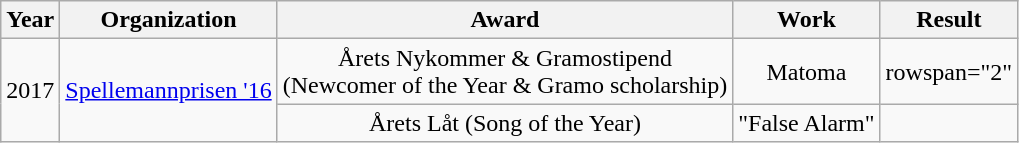<table class="wikitable plainrowheaders" style="text-align:center;">
<tr>
<th>Year</th>
<th>Organization</th>
<th>Award</th>
<th>Work</th>
<th>Result</th>
</tr>
<tr>
<td rowspan="2">2017</td>
<td rowspan="2"><a href='#'>Spellemannprisen '16</a></td>
<td>Årets Nykommer & Gramostipend <br>(Newcomer of the Year & Gramo scholarship)</td>
<td>Matoma</td>
<td>rowspan="2" </td>
</tr>
<tr>
<td>Årets Låt (Song of the Year)</td>
<td>"False Alarm"</td>
</tr>
</table>
